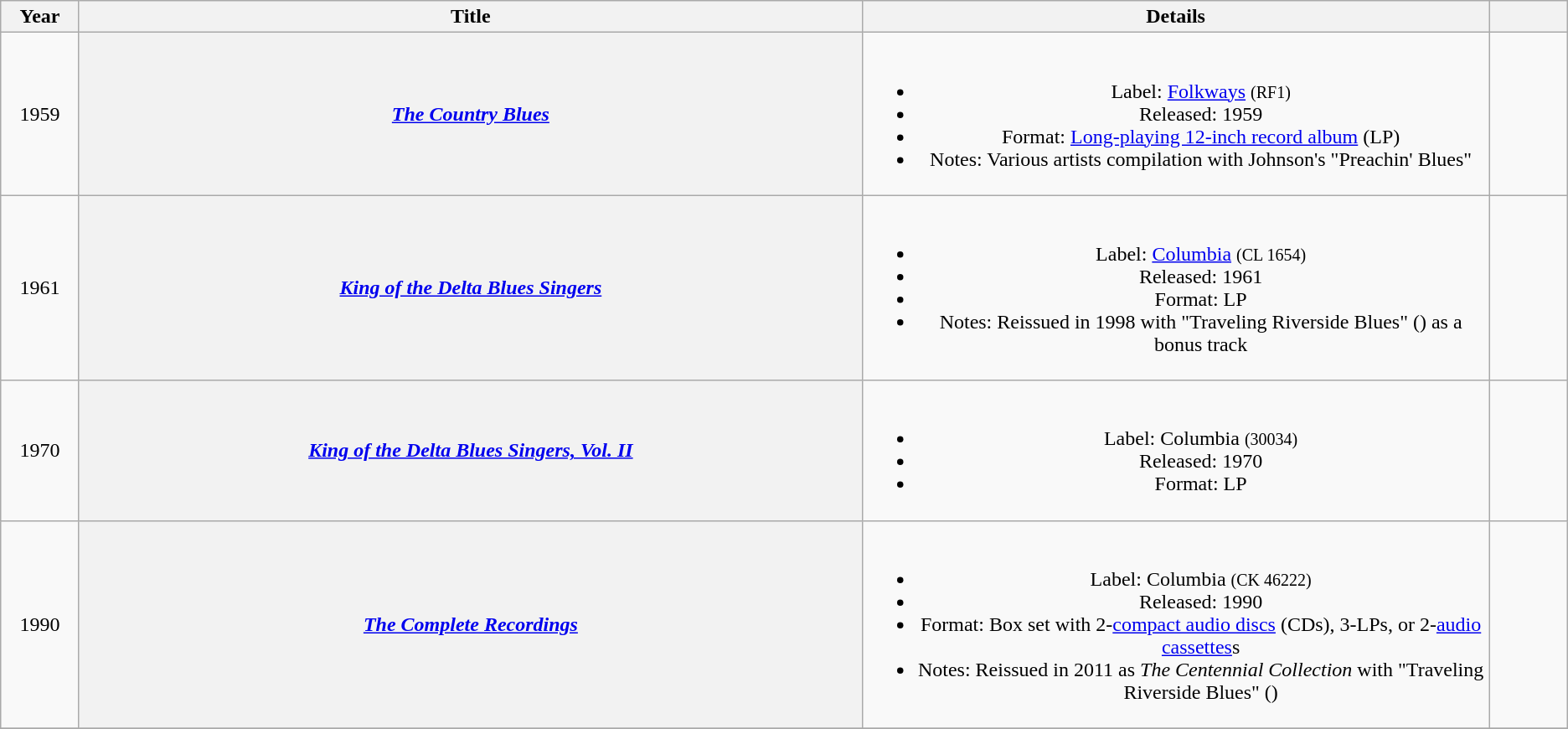<table class="wikitable plainrowheaders" style="text-align:center;">
<tr>
<th scope="col" width=5%>Year</th>
<th scope="col" width=50%>Title</th>
<th scope="col" width=40%>Details</th>
<th scope="col" width=5%></th>
</tr>
<tr>
<td>1959</td>
<th scope="row"><em><a href='#'>The Country Blues</a></em></th>
<td><br><ul><li>Label: <a href='#'>Folkways</a> <small>(RF1)</small></li><li>Released: 1959</li><li>Format: <a href='#'>Long-playing 12-inch record album</a> (LP)</li><li>Notes: Various artists compilation with Johnson's "Preachin' Blues"</li></ul></td>
<td></td>
</tr>
<tr>
<td>1961</td>
<th scope="row"><em><a href='#'>King of the Delta Blues Singers</a></em></th>
<td><br><ul><li>Label: <a href='#'>Columbia</a> <small>(CL 1654)</small></li><li>Released: 1961</li><li>Format: LP</li><li>Notes: Reissued in 1998 with "Traveling Riverside Blues" () as a bonus track</li></ul></td>
<td></td>
</tr>
<tr>
<td>1970</td>
<th scope="row"><em><a href='#'>King of the Delta Blues Singers, Vol. II</a></em></th>
<td><br><ul><li>Label: Columbia <small>(30034)</small></li><li>Released: 1970</li><li>Format: LP</li></ul></td>
<td></td>
</tr>
<tr>
<td>1990</td>
<th scope="row"><em><a href='#'>The Complete Recordings</a></em></th>
<td><br><ul><li>Label: Columbia <small>(CK 46222)</small></li><li>Released: 1990</li><li>Format: Box set with 2-<a href='#'>compact audio discs</a> (CDs), 3-LPs, or 2-<a href='#'>audio cassettes</a>s</li><li>Notes: Reissued in 2011 as <em>The Centennial Collection</em> with "Traveling Riverside Blues" ()</li></ul></td>
<td></td>
</tr>
<tr>
</tr>
</table>
